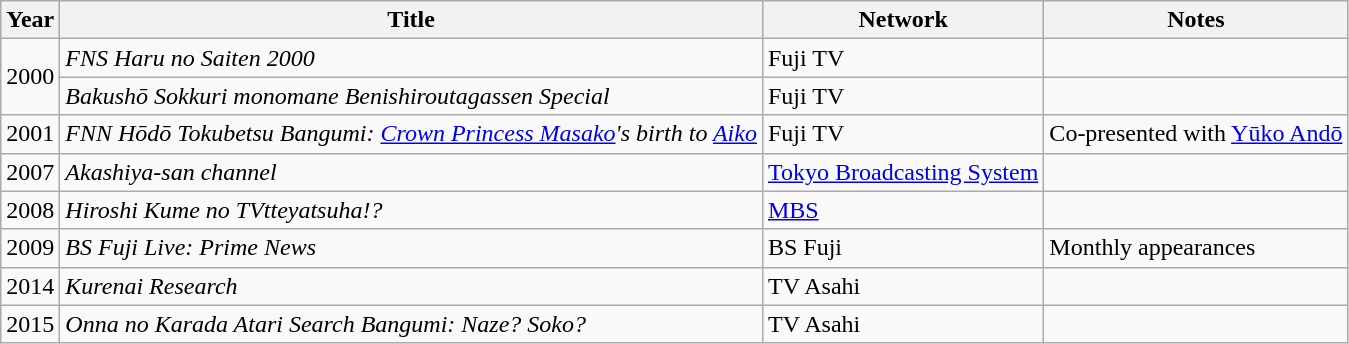<table class="wikitable">
<tr>
<th>Year</th>
<th>Title</th>
<th>Network</th>
<th>Notes</th>
</tr>
<tr>
<td rowspan="2">2000</td>
<td><em>FNS Haru no Saiten 2000</em></td>
<td>Fuji TV</td>
<td></td>
</tr>
<tr>
<td><em>Bakushō Sokkuri monomane Benishiroutagassen Special</em></td>
<td>Fuji TV</td>
<td></td>
</tr>
<tr>
<td>2001</td>
<td><em>FNN Hōdō Tokubetsu Bangumi: <a href='#'>Crown Princess Masako</a>'s birth to <a href='#'>Aiko</a></em></td>
<td>Fuji TV</td>
<td>Co-presented with <a href='#'>Yūko Andō</a></td>
</tr>
<tr>
<td>2007</td>
<td><em>Akashiya-san channel</em></td>
<td><a href='#'>Tokyo Broadcasting System</a></td>
<td></td>
</tr>
<tr>
<td>2008</td>
<td><em>Hiroshi Kume no TVtteyatsuha!?</em></td>
<td><a href='#'>MBS</a></td>
<td></td>
</tr>
<tr>
<td>2009</td>
<td><em>BS Fuji Live: Prime News</em></td>
<td>BS Fuji</td>
<td>Monthly appearances</td>
</tr>
<tr>
<td>2014</td>
<td><em>Kurenai Research</em></td>
<td>TV Asahi</td>
<td></td>
</tr>
<tr>
<td>2015</td>
<td><em>Onna no Karada Atari Search Bangumi: Naze? Soko?</em></td>
<td>TV Asahi</td>
<td></td>
</tr>
</table>
